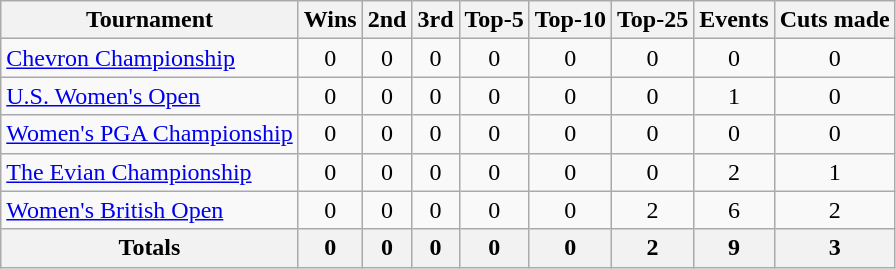<table class=wikitable style=text-align:center>
<tr>
<th>Tournament</th>
<th>Wins</th>
<th>2nd</th>
<th>3rd</th>
<th>Top-5</th>
<th>Top-10</th>
<th>Top-25</th>
<th>Events</th>
<th>Cuts made</th>
</tr>
<tr>
<td align=left><a href='#'>Chevron Championship</a></td>
<td>0</td>
<td>0</td>
<td>0</td>
<td>0</td>
<td>0</td>
<td>0</td>
<td>0</td>
<td>0</td>
</tr>
<tr>
<td align=left><a href='#'>U.S. Women's Open</a></td>
<td>0</td>
<td>0</td>
<td>0</td>
<td>0</td>
<td>0</td>
<td>0</td>
<td>1</td>
<td>0</td>
</tr>
<tr>
<td align=left><a href='#'>Women's PGA Championship</a></td>
<td>0</td>
<td>0</td>
<td>0</td>
<td>0</td>
<td>0</td>
<td>0</td>
<td>0</td>
<td>0</td>
</tr>
<tr>
<td align=left><a href='#'>The Evian Championship</a></td>
<td>0</td>
<td>0</td>
<td>0</td>
<td>0</td>
<td>0</td>
<td>0</td>
<td>2</td>
<td>1</td>
</tr>
<tr>
<td align=left><a href='#'>Women's British Open</a></td>
<td>0</td>
<td>0</td>
<td>0</td>
<td>0</td>
<td>0</td>
<td>2</td>
<td>6</td>
<td>2</td>
</tr>
<tr>
<th>Totals</th>
<th>0</th>
<th>0</th>
<th>0</th>
<th>0</th>
<th>0</th>
<th>2</th>
<th>9</th>
<th>3</th>
</tr>
</table>
